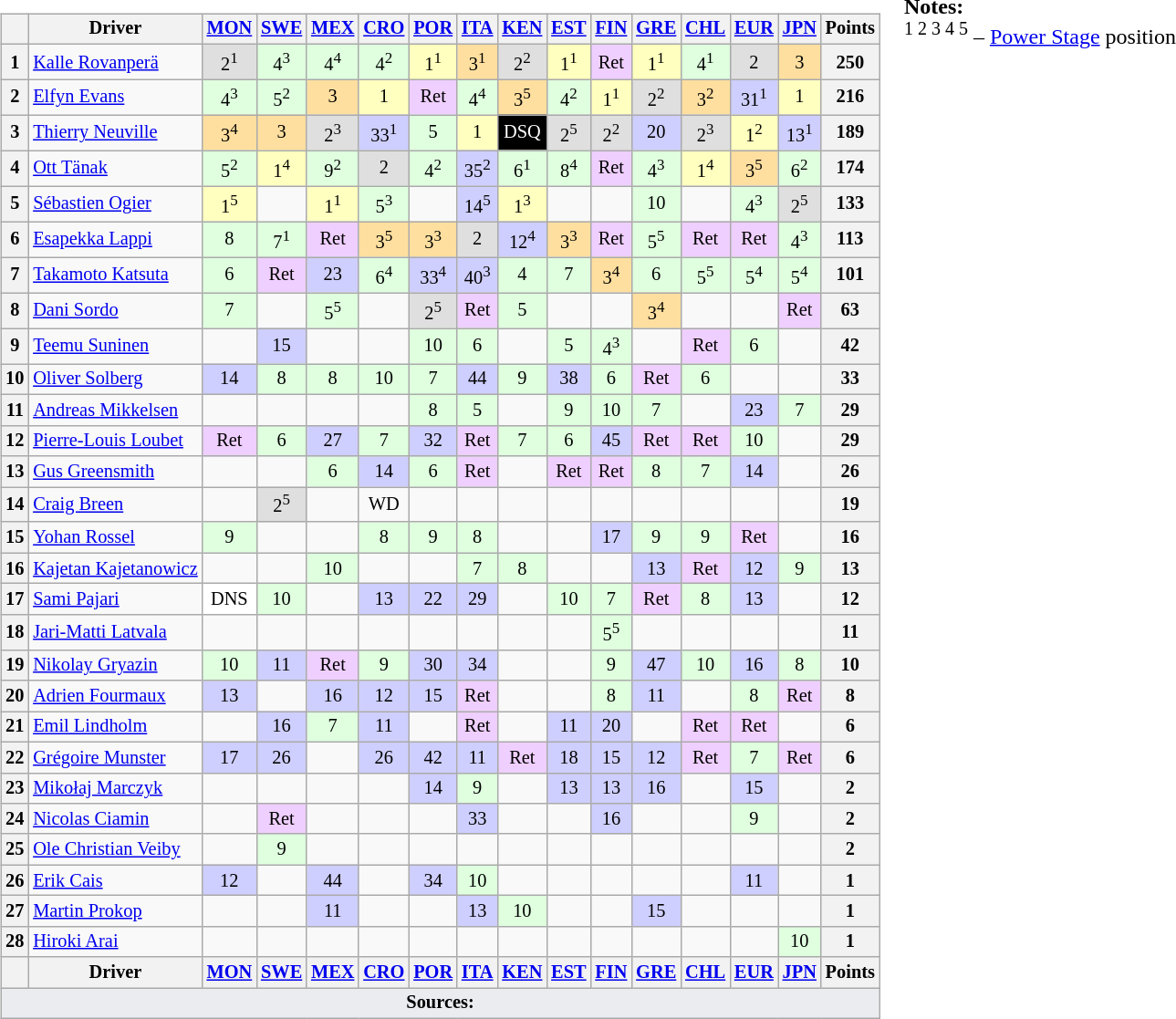<table>
<tr>
<td valign="top"><br><table class="wikitable" style="font-size: 85%; text-align: center">
<tr valign="top">
<th valign="middle"></th>
<th valign="middle">Driver</th>
<th><a href='#'>MON</a><br></th>
<th><a href='#'>SWE</a><br></th>
<th><a href='#'>MEX</a><br></th>
<th><a href='#'>CRO</a><br></th>
<th><a href='#'>POR</a><br></th>
<th><a href='#'>ITA</a><br></th>
<th><a href='#'>KEN</a><br></th>
<th><a href='#'>EST</a><br></th>
<th><a href='#'>FIN</a><br></th>
<th><a href='#'>GRE</a><br></th>
<th><a href='#'>CHL</a><br></th>
<th><a href='#'>EUR</a><br></th>
<th><a href='#'>JPN</a><br></th>
<th valign="middle">Points</th>
</tr>
<tr>
<th>1</th>
<td align="left"> <a href='#'>Kalle Rovanperä</a></td>
<td style="background:#dfdfdf">2<sup>1</sup></td>
<td style="background:#dfffdf">4<sup>3</sup></td>
<td style="background:#dfffdf">4<sup>4</sup></td>
<td style="background:#dfffdf">4<sup>2</sup></td>
<td style="background:#ffffbf">1<sup>1</sup></td>
<td style="background:#ffdf9f">3<sup>1</sup></td>
<td style="background:#dfdfdf">2<sup>2</sup></td>
<td style="background:#ffffbf">1<sup>1</sup></td>
<td style="background:#efcfff">Ret</td>
<td style="background:#ffffbf">1<sup>1</sup></td>
<td style="background:#dfffdf">4<sup>1</sup></td>
<td style="background:#dfdfdf">2</td>
<td style="background:#ffdf9f">3</td>
<th>250</th>
</tr>
<tr>
<th>2</th>
<td align="left"> <a href='#'>Elfyn Evans</a></td>
<td style="background:#dfffdf">4<sup>3</sup></td>
<td style="background:#dfffdf">5<sup>2</sup></td>
<td style="background:#ffdf9f">3</td>
<td style="background:#ffffbf">1</td>
<td style="background:#efcfff">Ret</td>
<td style="background:#dfffdf">4<sup>4</sup></td>
<td style="background:#ffdf9f">3<sup>5</sup></td>
<td style="background:#dfffdf">4<sup>2</sup></td>
<td style="background:#ffffbf">1<sup>1</sup></td>
<td style="background:#dfdfdf">2<sup>2</sup></td>
<td style="background:#ffdf9f">3<sup>2</sup></td>
<td style="background:#cfcfff">31<sup>1</sup></td>
<td style="background:#ffffbf">1</td>
<th>216</th>
</tr>
<tr>
<th>3</th>
<td align="left"> <a href='#'>Thierry Neuville</a></td>
<td style="background:#ffdf9f">3<sup>4</sup></td>
<td style="background:#ffdf9f">3</td>
<td style="background:#dfdfdf">2<sup>3</sup></td>
<td style="background:#cfcfff">33<sup>1</sup></td>
<td style="background:#dfffdf">5</td>
<td style="background:#ffffbf">1</td>
<td style="background:#000000; color:white">DSQ</td>
<td style="background:#dfdfdf">2<sup>5</sup></td>
<td style="background:#dfdfdf">2<sup>2</sup></td>
<td style="background:#cfcfff">20</td>
<td style="background:#dfdfdf">2<sup>3</sup></td>
<td style="background:#ffffbf">1<sup>2</sup></td>
<td style="background:#cfcfff">13<sup>1</sup></td>
<th>189</th>
</tr>
<tr>
<th>4</th>
<td align="left"> <a href='#'>Ott Tänak</a></td>
<td style="background:#dfffdf">5<sup>2</sup></td>
<td style="background:#ffffbf">1<sup>4</sup></td>
<td style="background:#dfffdf">9<sup>2</sup></td>
<td style="background:#dfdfdf">2</td>
<td style="background:#dfffdf">4<sup>2</sup></td>
<td style="background:#cfcfff">35<sup>2</sup></td>
<td style="background:#dfffdf">6<sup>1</sup></td>
<td style="background:#dfffdf">8<sup>4</sup></td>
<td style="background:#efcfff">Ret</td>
<td style="background:#dfffdf">4<sup>3</sup></td>
<td style="background:#ffffbf">1<sup>4</sup></td>
<td style="background:#ffdf9f">3<sup>5</sup></td>
<td style="background:#dfffdf">6<sup>2</sup></td>
<th>174</th>
</tr>
<tr>
<th>5</th>
<td align="left"> <a href='#'>Sébastien Ogier</a></td>
<td style="background:#ffffbf">1<sup>5</sup></td>
<td></td>
<td style="background:#ffffbf">1<sup>1</sup></td>
<td style="background:#dfffdf">5<sup>3</sup></td>
<td></td>
<td style="background:#cfcfff">14<sup>5</sup></td>
<td style="background:#ffffbf">1<sup>3</sup></td>
<td></td>
<td></td>
<td style="background:#dfffdf">10</td>
<td></td>
<td style="background:#dfffdf">4<sup>3</sup></td>
<td style="background:#dfdfdf">2<sup>5</sup></td>
<th>133</th>
</tr>
<tr>
<th>6</th>
<td align="left"> <a href='#'>Esapekka Lappi</a></td>
<td style="background:#dfffdf">8</td>
<td style="background:#dfffdf">7<sup>1</sup></td>
<td style="background:#efcfff">Ret</td>
<td style="background:#ffdf9f">3<sup>5</sup></td>
<td style="background:#ffdf9f">3<sup>3</sup></td>
<td style="background:#dfdfdf">2</td>
<td style="background:#cfcfff">12<sup>4</sup></td>
<td style="background:#ffdf9f">3<sup>3</sup></td>
<td style="background:#efcfff">Ret</td>
<td style="background:#dfffdf">5<sup>5</sup></td>
<td style="background:#efcfff">Ret</td>
<td style="background:#efcfff">Ret</td>
<td style="background:#dfffdf">4<sup>3</sup></td>
<th>113</th>
</tr>
<tr>
<th>7</th>
<td align="left"> <a href='#'>Takamoto Katsuta</a></td>
<td style="background:#dfffdf">6</td>
<td style="background:#efcfff">Ret</td>
<td style="background:#cfcfff">23</td>
<td style="background:#dfffdf">6<sup>4</sup></td>
<td style="background:#cfcfff">33<sup>4</sup></td>
<td style="background:#cfcfff">40<sup>3</sup></td>
<td style="background:#dfffdf">4</td>
<td style="background:#dfffdf">7</td>
<td style="background:#ffdf9f">3<sup>4</sup></td>
<td style="background:#dfffdf">6</td>
<td style="background:#dfffdf">5<sup>5</sup></td>
<td style="background:#dfffdf">5<sup>4</sup></td>
<td style="background:#dfffdf">5<sup>4</sup></td>
<th>101</th>
</tr>
<tr>
<th>8</th>
<td align="left"> <a href='#'>Dani Sordo</a></td>
<td style="background:#dfffdf">7</td>
<td></td>
<td style="background:#dfffdf">5<sup>5</sup></td>
<td></td>
<td style="background:#dfdfdf">2<sup>5</sup></td>
<td style="background:#efcfff">Ret</td>
<td style="background:#dfffdf">5</td>
<td></td>
<td></td>
<td style="background:#ffdf9f">3<sup>4</sup></td>
<td></td>
<td></td>
<td style="background:#efcfff">Ret</td>
<th>63</th>
</tr>
<tr>
<th>9</th>
<td align="left"> <a href='#'>Teemu Suninen</a></td>
<td></td>
<td style="background:#cfcfff">15</td>
<td></td>
<td></td>
<td style="background:#dfffdf">10</td>
<td style="background:#dfffdf">6</td>
<td></td>
<td style="background:#dfffdf">5</td>
<td style="background:#dfffdf">4<sup>3</sup></td>
<td></td>
<td style="background:#efcfff">Ret</td>
<td style="background:#dfffdf">6</td>
<td></td>
<th>42</th>
</tr>
<tr>
<th>10</th>
<td align="left"> <a href='#'>Oliver Solberg</a></td>
<td style="background:#cfcfff">14</td>
<td style="background:#dfffdf">8</td>
<td style="background:#dfffdf">8</td>
<td style="background:#dfffdf">10</td>
<td style="background:#dfffdf">7</td>
<td style="background:#cfcfff">44</td>
<td style="background:#dfffdf">9</td>
<td style="background:#cfcfff">38</td>
<td style="background:#dfffdf">6</td>
<td style="background:#efcfff">Ret</td>
<td style="background:#dfffdf">6</td>
<td></td>
<td></td>
<th>33</th>
</tr>
<tr>
<th>11</th>
<td align="left"> <a href='#'>Andreas Mikkelsen</a></td>
<td></td>
<td></td>
<td></td>
<td></td>
<td style="background:#dfffdf">8</td>
<td style="background:#dfffdf">5</td>
<td></td>
<td style="background:#dfffdf">9</td>
<td style="background:#dfffdf">10</td>
<td style="background:#dfffdf">7</td>
<td></td>
<td style="background:#cfcfff">23</td>
<td style="background:#dfffdf">7</td>
<th>29</th>
</tr>
<tr>
<th>12</th>
<td align="left"> <a href='#'>Pierre-Louis Loubet</a></td>
<td style="background:#efcfff">Ret</td>
<td style="background:#dfffdf">6</td>
<td style="background:#cfcfff">27</td>
<td style="background:#dfffdf">7</td>
<td style="background:#cfcfff">32</td>
<td style="background:#efcfff">Ret</td>
<td style="background:#dfffdf">7</td>
<td style="background:#dfffdf">6</td>
<td style="background:#cfcfff">45</td>
<td style="background:#efcfff">Ret</td>
<td style="background:#efcfff">Ret</td>
<td style="background:#dfffdf">10</td>
<td></td>
<th>29</th>
</tr>
<tr>
<th>13</th>
<td align="left"> <a href='#'>Gus Greensmith</a></td>
<td></td>
<td></td>
<td style="background:#dfffdf">6</td>
<td style="background:#cfcfff">14</td>
<td style="background:#dfffdf">6</td>
<td style="background:#efcfff">Ret</td>
<td></td>
<td style="background:#efcfff">Ret</td>
<td style="background:#efcfff">Ret</td>
<td style="background:#dfffdf">8</td>
<td style="background:#dfffdf">7</td>
<td style="background:#cfcfff">14</td>
<td></td>
<th>26</th>
</tr>
<tr>
<th>14</th>
<td align="left"> <a href='#'>Craig Breen</a></td>
<td></td>
<td style="background:#dfdfdf">2<sup>5</sup></td>
<td></td>
<td>WD</td>
<td></td>
<td></td>
<td></td>
<td></td>
<td></td>
<td></td>
<td></td>
<td></td>
<td></td>
<th>19</th>
</tr>
<tr>
<th>15</th>
<td align="left"> <a href='#'>Yohan Rossel</a></td>
<td style="background:#dfffdf">9</td>
<td></td>
<td></td>
<td style="background:#dfffdf">8</td>
<td style="background:#dfffdf">9</td>
<td style="background:#dfffdf">8</td>
<td></td>
<td></td>
<td style="background:#cfcfff">17</td>
<td style="background:#dfffdf">9</td>
<td style="background:#dfffdf">9</td>
<td style="background:#efcfff">Ret</td>
<td></td>
<th>16</th>
</tr>
<tr>
<th>16</th>
<td align="left"> <a href='#'>Kajetan Kajetanowicz</a></td>
<td></td>
<td></td>
<td style="background:#dfffdf">10</td>
<td></td>
<td></td>
<td style="background:#dfffdf">7</td>
<td style="background:#dfffdf">8</td>
<td></td>
<td></td>
<td style="background:#cfcfff">13</td>
<td style="background:#efcfff">Ret</td>
<td style="background:#cfcfff">12</td>
<td style="background:#dfffdf">9</td>
<th>13</th>
</tr>
<tr>
<th>17</th>
<td align="left"> <a href='#'>Sami Pajari</a></td>
<td style="background:white">DNS</td>
<td style="background:#dfffdf">10</td>
<td></td>
<td style="background:#cfcfff">13</td>
<td style="background:#cfcfff">22</td>
<td style="background:#cfcfff">29</td>
<td></td>
<td style="background:#dfffdf">10</td>
<td style="background:#dfffdf">7</td>
<td style="background:#efcfff">Ret</td>
<td style="background:#dfffdf">8</td>
<td style="background:#cfcfff">13</td>
<td></td>
<th>12</th>
</tr>
<tr>
<th>18</th>
<td align="left"> <a href='#'>Jari-Matti Latvala</a></td>
<td></td>
<td></td>
<td></td>
<td></td>
<td></td>
<td></td>
<td></td>
<td></td>
<td style="background:#dfffdf">5<sup>5</sup></td>
<td></td>
<td></td>
<td></td>
<td></td>
<th>11</th>
</tr>
<tr>
<th>19</th>
<td align="left"> <a href='#'>Nikolay Gryazin</a></td>
<td style="background:#dfffdf">10</td>
<td style="background:#cfcfff">11</td>
<td style="background:#efcfff">Ret</td>
<td style="background:#dfffdf">9</td>
<td style="background:#cfcfff">30</td>
<td style="background:#cfcfff">34</td>
<td></td>
<td></td>
<td style="background:#dfffdf">9</td>
<td style="background:#cfcfff">47</td>
<td style="background:#dfffdf">10</td>
<td style="background:#cfcfff">16</td>
<td style="background:#dfffdf">8</td>
<th>10</th>
</tr>
<tr>
<th>20</th>
<td align="left"> <a href='#'>Adrien Fourmaux</a></td>
<td style="background:#cfcfff">13</td>
<td></td>
<td style="background:#cfcfff">16</td>
<td style="background:#cfcfff">12</td>
<td style="background:#cfcfff">15</td>
<td style="background:#efcfff">Ret</td>
<td></td>
<td></td>
<td style="background:#dfffdf">8</td>
<td style="background:#cfcfff">11</td>
<td></td>
<td style="background:#dfffdf">8</td>
<td style="background:#efcfff">Ret</td>
<th>8</th>
</tr>
<tr>
<th>21</th>
<td align="left"> <a href='#'>Emil Lindholm</a></td>
<td></td>
<td style="background:#cfcfff">16</td>
<td style="background:#dfffdf">7</td>
<td style="background:#cfcfff">11</td>
<td></td>
<td style="background:#efcfff">Ret</td>
<td></td>
<td style="background:#cfcfff">11</td>
<td style="background:#cfcfff">20</td>
<td></td>
<td style="background:#efcfff">Ret</td>
<td style="background:#efcfff">Ret</td>
<td></td>
<th>6</th>
</tr>
<tr>
<th>22</th>
<td align="left"> <a href='#'>Grégoire Munster</a></td>
<td style="background:#cfcfff">17</td>
<td style="background:#cfcfff">26</td>
<td></td>
<td style="background:#cfcfff">26</td>
<td style="background:#cfcfff">42</td>
<td style="background:#cfcfff">11</td>
<td style="background:#efcfff">Ret</td>
<td style="background:#cfcfff">18</td>
<td style="background:#cfcfff">15</td>
<td style="background:#cfcfff">12</td>
<td style="background:#efcfff">Ret</td>
<td style="background:#dfffdf">7</td>
<td style="background:#efcfff">Ret</td>
<th>6</th>
</tr>
<tr>
<th>23</th>
<td align="left"> <a href='#'>Mikołaj Marczyk</a></td>
<td></td>
<td></td>
<td></td>
<td></td>
<td style="background:#cfcfff">14</td>
<td style="background:#dfffdf">9</td>
<td></td>
<td style="background:#cfcfff">13</td>
<td style="background:#cfcfff">13</td>
<td style="background:#cfcfff">16</td>
<td></td>
<td style="background:#cfcfff">15</td>
<td></td>
<th>2</th>
</tr>
<tr>
<th>24</th>
<td align="left"> <a href='#'>Nicolas Ciamin</a></td>
<td></td>
<td style="background:#efcfff">Ret</td>
<td></td>
<td></td>
<td></td>
<td style="background:#cfcfff">33</td>
<td></td>
<td></td>
<td style="background:#cfcfff">16</td>
<td></td>
<td></td>
<td style="background:#dfffdf">9</td>
<td></td>
<th>2</th>
</tr>
<tr>
<th>25</th>
<td align="left"> <a href='#'>Ole Christian Veiby</a></td>
<td></td>
<td style="background:#dfffdf">9</td>
<td></td>
<td></td>
<td></td>
<td></td>
<td></td>
<td></td>
<td></td>
<td></td>
<td></td>
<td></td>
<td></td>
<th>2</th>
</tr>
<tr>
<th>26</th>
<td align="left"> <a href='#'>Erik Cais</a></td>
<td style="background:#cfcfff">12</td>
<td></td>
<td style="background:#cfcfff">44</td>
<td></td>
<td style="background:#cfcfff">34</td>
<td style="background:#dfffdf">10</td>
<td></td>
<td></td>
<td></td>
<td></td>
<td></td>
<td style="background:#cfcfff">11</td>
<td></td>
<th>1</th>
</tr>
<tr>
<th>27</th>
<td align="left"> <a href='#'>Martin Prokop</a></td>
<td></td>
<td></td>
<td style="background:#cfcfff">11</td>
<td></td>
<td></td>
<td style="background:#cfcfff">13</td>
<td style="background:#dfffdf">10</td>
<td></td>
<td></td>
<td style="background:#cfcfff">15</td>
<td></td>
<td></td>
<td></td>
<th>1</th>
</tr>
<tr>
<th>28</th>
<td align="left"> <a href='#'>Hiroki Arai</a></td>
<td></td>
<td></td>
<td></td>
<td></td>
<td></td>
<td></td>
<td></td>
<td></td>
<td></td>
<td></td>
<td></td>
<td></td>
<td style="background:#dfffdf">10</td>
<th>1</th>
</tr>
<tr>
<th valign="middle"></th>
<th valign="middle">Driver</th>
<th><a href='#'>MON</a><br></th>
<th><a href='#'>SWE</a><br></th>
<th><a href='#'>MEX</a><br></th>
<th><a href='#'>CRO</a><br></th>
<th><a href='#'>POR</a><br></th>
<th><a href='#'>ITA</a><br></th>
<th><a href='#'>KEN</a><br></th>
<th><a href='#'>EST</a><br></th>
<th><a href='#'>FIN</a><br></th>
<th><a href='#'>GRE</a><br></th>
<th><a href='#'>CHL</a><br></th>
<th><a href='#'>EUR</a><br></th>
<th><a href='#'>JPN</a><br></th>
<th valign="middle">Points</th>
</tr>
<tr>
<td colspan="16" style="background-color:#EAECF0;text-align:center"><strong>Sources:</strong></td>
</tr>
</table>
</td>
<td valign="top"><br>
<span><strong>Notes:</strong><br><sup>1 2 3 4 5</sup> – <a href='#'>Power Stage</a> position</span></td>
</tr>
</table>
